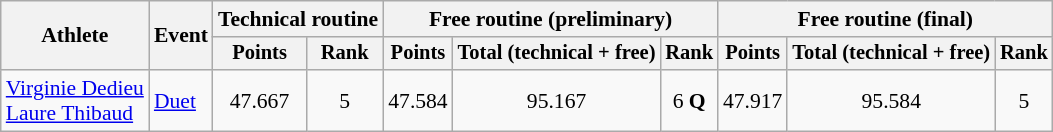<table class="wikitable" style="font-size:90%">
<tr>
<th rowspan="2">Athlete</th>
<th rowspan="2">Event</th>
<th colspan=2>Technical routine</th>
<th colspan=3>Free routine (preliminary)</th>
<th colspan=3>Free routine (final)</th>
</tr>
<tr style="font-size:95%">
<th>Points</th>
<th>Rank</th>
<th>Points</th>
<th>Total (technical + free)</th>
<th>Rank</th>
<th>Points</th>
<th>Total (technical + free)</th>
<th>Rank</th>
</tr>
<tr align=center>
<td align=left><a href='#'>Virginie Dedieu</a><br><a href='#'>Laure Thibaud</a></td>
<td align=left><a href='#'>Duet</a></td>
<td>47.667</td>
<td>5</td>
<td>47.584</td>
<td>95.167</td>
<td>6 <strong>Q</strong></td>
<td>47.917</td>
<td>95.584</td>
<td>5</td>
</tr>
</table>
